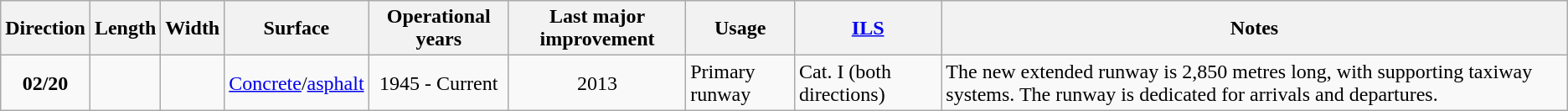<table class="wikitable" style="text-align: center">
<tr>
<th>Direction</th>
<th>Length</th>
<th>Width</th>
<th>Surface</th>
<th>Operational years</th>
<th>Last major improvement</th>
<th>Usage</th>
<th><a href='#'>ILS</a></th>
<th>Notes</th>
</tr>
<tr>
<td><strong>02/20</strong></td>
<td></td>
<td></td>
<td><a href='#'>Concrete</a>/<a href='#'>asphalt</a></td>
<td>1945 - Current</td>
<td>2013</td>
<td style="text-align: left">Primary runway</td>
<td style="text-align: left">Cat. I (both directions)</td>
<td style="text-align: left">The new extended runway is 2,850 metres long, with supporting taxiway systems. The runway is dedicated for arrivals and departures.</td>
</tr>
</table>
